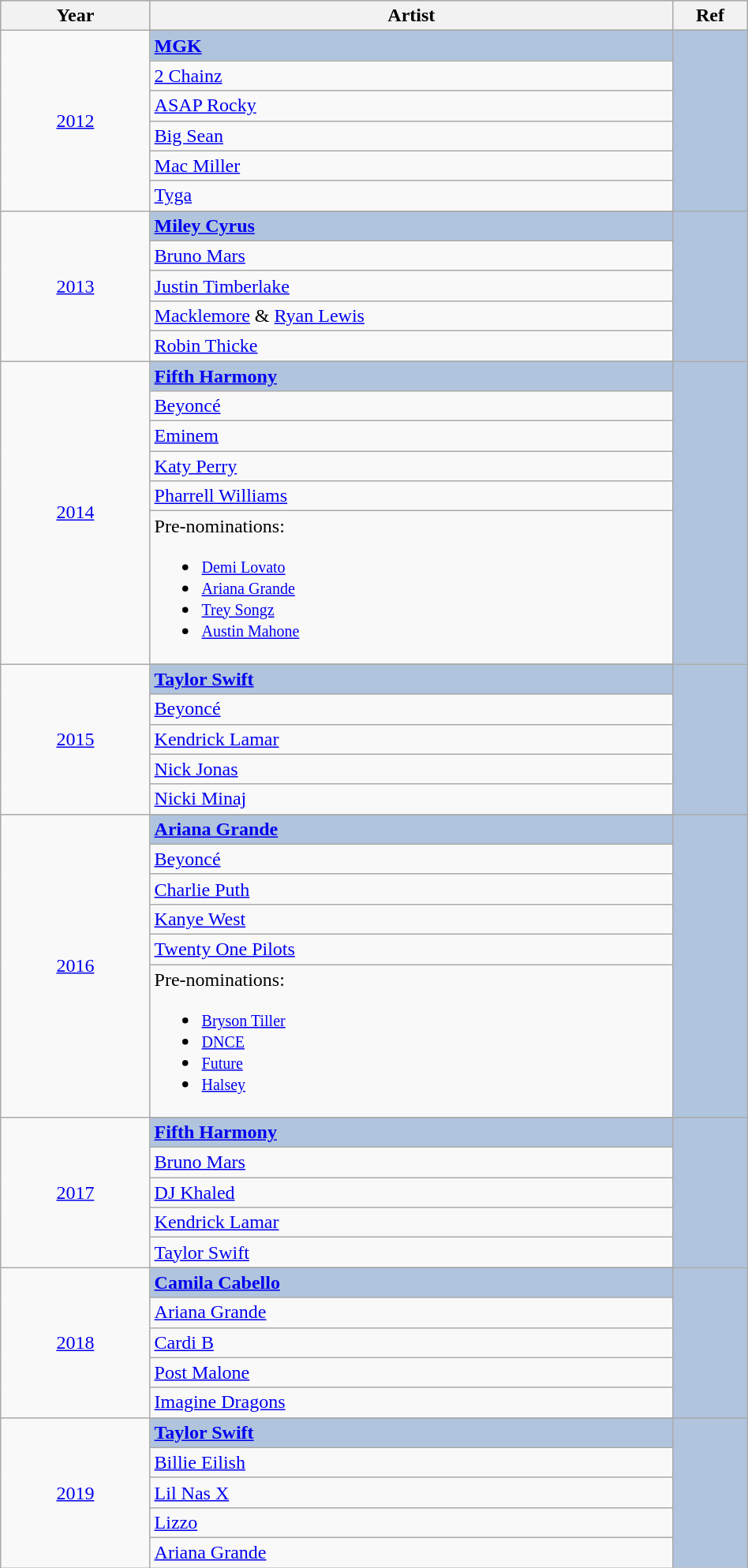<table class="wikitable" style="width:50%;">
<tr style="background:#bebebe;">
<th style="width:10%;">Year</th>
<th style="width:35%;">Artist</th>
<th style="width:5%;">Ref</th>
</tr>
<tr>
<td rowspan="7" align="center"><a href='#'>2012</a></td>
</tr>
<tr style="background:#B0C4DE">
<td><strong><a href='#'>MGK</a></strong></td>
<td rowspan="7" align="center"></td>
</tr>
<tr>
<td><a href='#'>2 Chainz</a></td>
</tr>
<tr>
<td><a href='#'>ASAP Rocky</a></td>
</tr>
<tr>
<td><a href='#'>Big Sean</a></td>
</tr>
<tr>
<td><a href='#'>Mac Miller</a></td>
</tr>
<tr>
<td><a href='#'>Tyga</a></td>
</tr>
<tr>
<td rowspan="6" align="center"><a href='#'>2013</a></td>
</tr>
<tr style="background:#B0C4DE">
<td><strong><a href='#'>Miley Cyrus</a></strong></td>
<td rowspan="6" align="center"></td>
</tr>
<tr>
<td><a href='#'>Bruno Mars</a></td>
</tr>
<tr>
<td><a href='#'>Justin Timberlake</a></td>
</tr>
<tr>
<td><a href='#'>Macklemore</a> & <a href='#'>Ryan Lewis</a></td>
</tr>
<tr>
<td><a href='#'>Robin Thicke</a></td>
</tr>
<tr>
<td rowspan="7" align="center"><a href='#'>2014</a></td>
</tr>
<tr style="background:#B0C4DE">
<td><strong><a href='#'>Fifth Harmony</a></strong></td>
<td rowspan="7" align="center"></td>
</tr>
<tr>
<td><a href='#'>Beyoncé</a></td>
</tr>
<tr>
<td><a href='#'>Eminem</a></td>
</tr>
<tr>
<td><a href='#'>Katy Perry</a></td>
</tr>
<tr>
<td><a href='#'>Pharrell Williams</a></td>
</tr>
<tr>
<td>Pre-nominations:<br><ul><li><small><a href='#'>Demi Lovato</a></small></li><li><small><a href='#'>Ariana Grande</a></small></li><li><small><a href='#'>Trey Songz</a></small></li><li><small><a href='#'>Austin Mahone</a></small></li></ul></td>
</tr>
<tr>
<td rowspan="6" align="center"><a href='#'>2015</a></td>
</tr>
<tr style="background:#B0C4DE">
<td><strong><a href='#'>Taylor Swift</a></strong></td>
<td rowspan="6" align="center"></td>
</tr>
<tr>
<td><a href='#'>Beyoncé</a></td>
</tr>
<tr>
<td><a href='#'>Kendrick Lamar</a></td>
</tr>
<tr>
<td><a href='#'>Nick Jonas</a></td>
</tr>
<tr>
<td><a href='#'>Nicki Minaj</a></td>
</tr>
<tr>
<td rowspan="7" align="center"><a href='#'>2016</a></td>
</tr>
<tr style="background:#B0C4DE">
<td><strong><a href='#'>Ariana Grande</a></strong></td>
<td rowspan="7" align="center"></td>
</tr>
<tr>
<td><a href='#'>Beyoncé</a></td>
</tr>
<tr>
<td><a href='#'>Charlie Puth</a></td>
</tr>
<tr>
<td><a href='#'>Kanye West</a></td>
</tr>
<tr>
<td><a href='#'>Twenty One Pilots</a></td>
</tr>
<tr>
<td>Pre-nominations:<br><ul><li><small><a href='#'>Bryson Tiller</a></small></li><li><small><a href='#'>DNCE</a></small></li><li><small><a href='#'>Future</a></small></li><li><small><a href='#'>Halsey</a></small></li></ul></td>
</tr>
<tr>
<td rowspan="6" align="center"><a href='#'>2017</a></td>
</tr>
<tr style="background:#B0C4DE">
<td><strong><a href='#'>Fifth Harmony</a></strong></td>
<td rowspan="6" align="center"></td>
</tr>
<tr>
<td><a href='#'>Bruno Mars</a></td>
</tr>
<tr>
<td><a href='#'>DJ Khaled</a></td>
</tr>
<tr>
<td><a href='#'>Kendrick Lamar</a></td>
</tr>
<tr>
<td><a href='#'>Taylor Swift</a></td>
</tr>
<tr>
<td rowspan="6" align="center"><a href='#'>2018</a></td>
</tr>
<tr style="background:#B0C4DE">
<td><strong><a href='#'>Camila Cabello</a></strong></td>
<td rowspan="6" align="center"></td>
</tr>
<tr>
<td><a href='#'>Ariana Grande</a></td>
</tr>
<tr>
<td><a href='#'>Cardi B</a></td>
</tr>
<tr>
<td><a href='#'>Post Malone</a></td>
</tr>
<tr>
<td><a href='#'>Imagine Dragons</a></td>
</tr>
<tr>
<td rowspan="6" align="center"><a href='#'>2019</a></td>
</tr>
<tr style="background:#B0C4DE">
<td><strong><a href='#'>Taylor Swift</a></strong></td>
<td rowspan="6" align="center"></td>
</tr>
<tr>
<td><a href='#'>Billie Eilish</a></td>
</tr>
<tr>
<td><a href='#'>Lil Nas X</a></td>
</tr>
<tr>
<td><a href='#'>Lizzo</a></td>
</tr>
<tr>
<td><a href='#'>Ariana Grande</a></td>
</tr>
</table>
